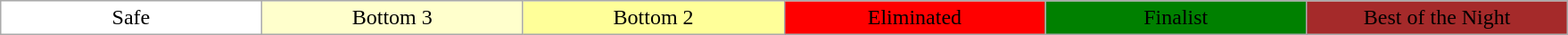<table class="wikitable" style="margin:1em auto; text-align:center;">
<tr>
<td style="background:white;" width="10%">Safe</td>
<td style="background:#FFFFCC;" width="10%">Bottom 3</td>
<td style="background:#FFFF99;" width="10%">Bottom 2</td>
<td style="background:RED;" width="10%">Eliminated</td>
<td style="background:Green;" width="10%">Finalist</td>
<td style="background:Brown;" width="10%">Best of the Night</td>
</tr>
</table>
